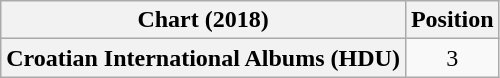<table class="wikitable plainrowheaders" style="text-align:center">
<tr>
<th>Chart (2018)</th>
<th>Position</th>
</tr>
<tr>
<th scope="row">Croatian International Albums (HDU)</th>
<td>3</td>
</tr>
</table>
